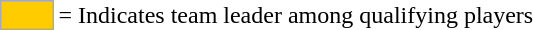<table>
<tr>
<td style="background-color:#FFCC00; border:1px solid #aaaaaa; width:2em;"></td>
<td>= Indicates team leader among qualifying players</td>
</tr>
</table>
